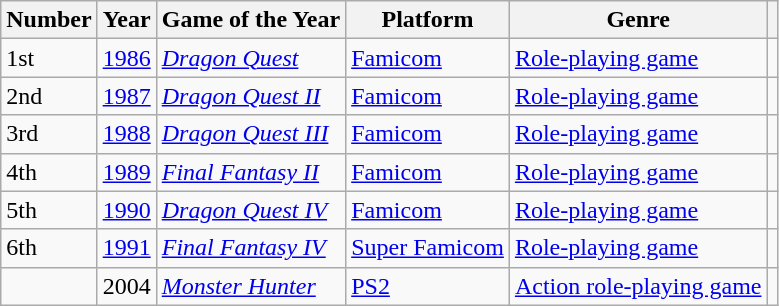<table class="wikitable sortable" border="1">
<tr>
<th scope="col">Number</th>
<th scope="col">Year</th>
<th scope="col">Game of the Year</th>
<th scope="col">Platform</th>
<th>Genre</th>
<th scope="col" class="unsortable"></th>
</tr>
<tr>
<td>1st</td>
<td><a href='#'>1986</a></td>
<td><em><a href='#'>Dragon Quest</a></em></td>
<td><a href='#'>Famicom</a></td>
<td><a href='#'>Role-playing game</a></td>
<td></td>
</tr>
<tr>
<td>2nd</td>
<td><a href='#'>1987</a></td>
<td><em><a href='#'>Dragon Quest II</a></em></td>
<td><a href='#'>Famicom</a></td>
<td><a href='#'>Role-playing game</a></td>
<td></td>
</tr>
<tr>
<td>3rd</td>
<td><a href='#'>1988</a></td>
<td><em><a href='#'>Dragon Quest III</a></em></td>
<td><a href='#'>Famicom</a></td>
<td><a href='#'>Role-playing game</a></td>
<td></td>
</tr>
<tr>
<td>4th</td>
<td><a href='#'>1989</a></td>
<td><em><a href='#'>Final Fantasy II</a></em></td>
<td><a href='#'>Famicom</a></td>
<td><a href='#'>Role-playing game</a></td>
<td></td>
</tr>
<tr>
<td>5th</td>
<td><a href='#'>1990</a></td>
<td><em><a href='#'>Dragon Quest IV</a></em></td>
<td><a href='#'>Famicom</a></td>
<td><a href='#'>Role-playing game</a></td>
<td></td>
</tr>
<tr>
<td>6th</td>
<td><a href='#'>1991</a></td>
<td><em><a href='#'>Final Fantasy IV</a></em></td>
<td><a href='#'>Super Famicom</a></td>
<td><a href='#'>Role-playing game</a></td>
<td></td>
</tr>
<tr>
<td></td>
<td>2004</td>
<td><em><a href='#'>Monster Hunter</a></em></td>
<td><a href='#'>PS2</a></td>
<td><a href='#'>Action role-playing game</a></td>
<td></td>
</tr>
</table>
